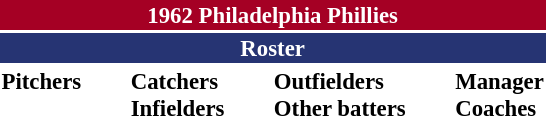<table class="toccolours" style="font-size: 95%;">
<tr>
<th colspan="10" style="background-color: #A50024; color: white; text-align: center;">1962 Philadelphia Phillies</th>
</tr>
<tr>
<td colspan="10" style="background-color: #263473; color: white; text-align: center;"><strong>Roster</strong></td>
</tr>
<tr>
<td valign="top"><strong>Pitchers</strong><br>













</td>
<td width="25px"></td>
<td valign="top"><strong>Catchers</strong><br>


<strong>Infielders</strong>









</td>
<td width="25px"></td>
<td valign="top"><strong>Outfielders</strong><br>





<strong>Other batters</strong>
</td>
<td width="25px"></td>
<td valign="top"><strong>Manager</strong><br>
<strong>Coaches</strong>


</td>
</tr>
<tr>
</tr>
</table>
